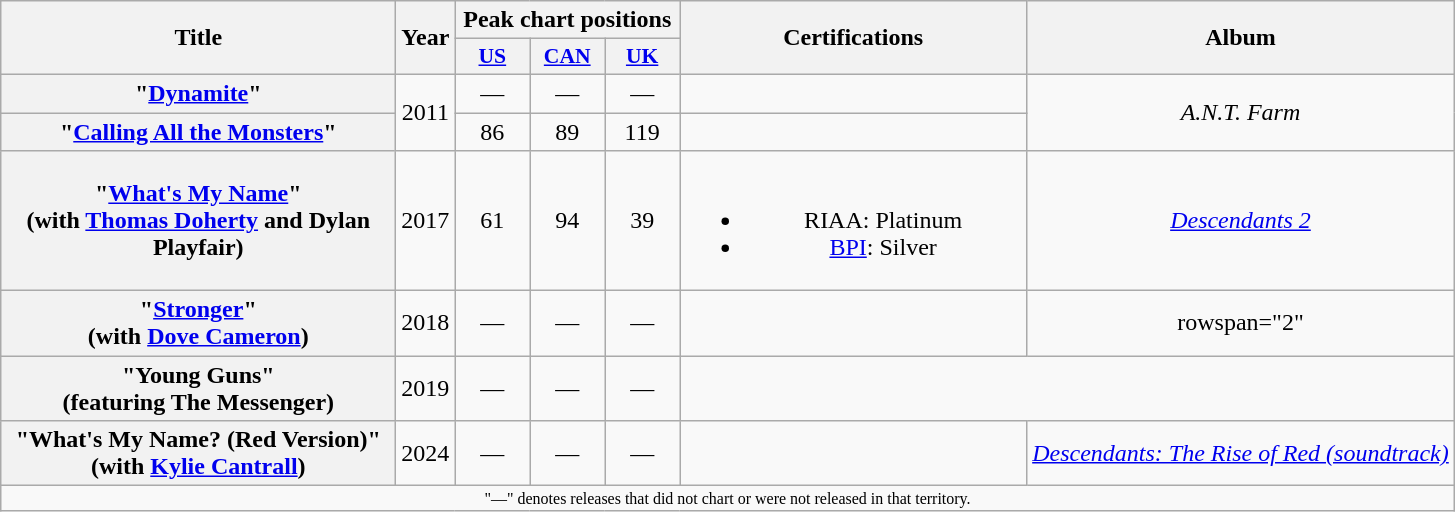<table class="wikitable plainrowheaders" style="text-align:center;" border="1">
<tr>
<th scope="col" rowspan="2" style="width:16em;">Title</th>
<th scope="col" rowspan="2">Year</th>
<th scope="col" colspan="3">Peak chart positions</th>
<th scope="col" rowspan="2" style="width:14em;">Certifications</th>
<th scope="col" rowspan="2">Album</th>
</tr>
<tr>
<th scope="col" style="width:3em;font-size:90%;"><a href='#'>US</a><br></th>
<th scope="col" style="width:3em;font-size:90%;"><a href='#'>CAN</a><br></th>
<th scope="col" style="width:3em;font-size:90%;"><a href='#'>UK</a><br></th>
</tr>
<tr>
<th scope="row">"<a href='#'>Dynamite</a>"</th>
<td rowspan="2">2011</td>
<td>—</td>
<td>—</td>
<td>—</td>
<td></td>
<td rowspan="2"><em>A.N.T. Farm</em></td>
</tr>
<tr>
<th scope="row">"<a href='#'>Calling All the Monsters</a>"</th>
<td>86</td>
<td>89</td>
<td>119</td>
<td></td>
</tr>
<tr>
<th scope="row">"<a href='#'>What's My Name</a>"<br><span>(with <a href='#'>Thomas Doherty</a> and Dylan Playfair)</span></th>
<td>2017</td>
<td>61</td>
<td>94</td>
<td>39</td>
<td><br><ul><li>RIAA: Platinum</li><li><a href='#'>BPI</a>: Silver</li></ul></td>
<td><em><a href='#'>Descendants 2</a></em></td>
</tr>
<tr>
<th scope="row">"<a href='#'>Stronger</a>"<br><span>(with <a href='#'>Dove Cameron</a>)</span></th>
<td>2018</td>
<td>—</td>
<td>—</td>
<td>—</td>
<td></td>
<td>rowspan="2" </td>
</tr>
<tr>
<th scope="row">"Young Guns"<br><span>(featuring The Messenger)</span></th>
<td>2019</td>
<td>—</td>
<td>—</td>
<td>—</td>
</tr>
<tr>
<th scope="row">"What's My Name? (Red Version)" <br><span>(with <a href='#'>Kylie Cantrall</a>)</span></th>
<td>2024</td>
<td>—</td>
<td>—</td>
<td>—</td>
<td></td>
<td><em><a href='#'>Descendants: The Rise of Red (soundtrack)</a></em></td>
</tr>
<tr>
<td align="center" colspan="14" style="font-size:8pt">"—" denotes releases that did not chart or were not released in that territory.</td>
</tr>
</table>
